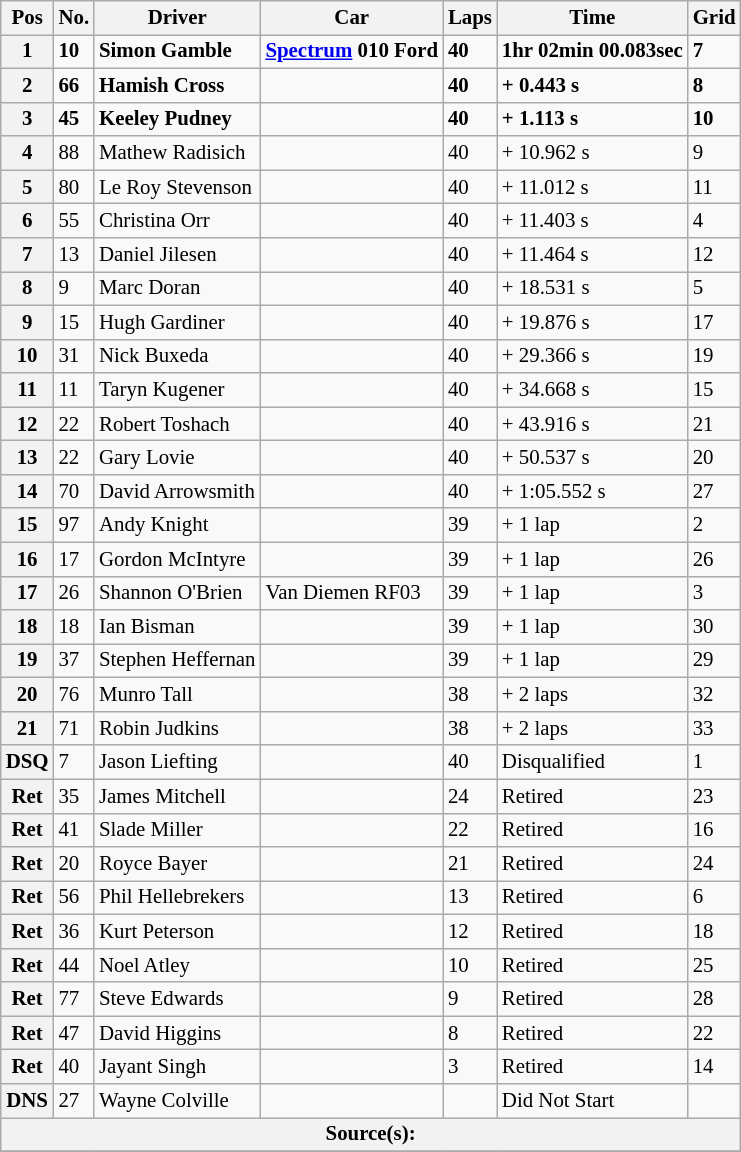<table class="wikitable" style="font-size: 87%;">
<tr>
<th>Pos</th>
<th>No.</th>
<th>Driver</th>
<th>Car</th>
<th>Laps</th>
<th>Time</th>
<th>Grid</th>
</tr>
<tr>
<th>1</th>
<td><strong>10</strong></td>
<td> <strong>Simon Gamble</strong></td>
<td><strong><a href='#'>Spectrum</a> 010 Ford</strong></td>
<td><strong>40</strong></td>
<td><strong>1hr 02min 00.083sec</strong></td>
<td><strong>7</strong></td>
</tr>
<tr>
<th>2</th>
<td><strong>66</strong></td>
<td> <strong>Hamish Cross</strong></td>
<td></td>
<td><strong>40</strong></td>
<td><strong>+ 0.443 s</strong></td>
<td><strong>8</strong></td>
</tr>
<tr>
<th>3</th>
<td><strong>45</strong></td>
<td> <strong>Keeley Pudney</strong></td>
<td></td>
<td><strong>40</strong></td>
<td><strong>+ 1.113 s</strong></td>
<td><strong>10</strong></td>
</tr>
<tr>
<th>4</th>
<td>88</td>
<td> Mathew Radisich</td>
<td></td>
<td>40</td>
<td>+ 10.962 s</td>
<td>9</td>
</tr>
<tr>
<th>5</th>
<td>80</td>
<td> Le Roy Stevenson</td>
<td></td>
<td>40</td>
<td>+ 11.012 s</td>
<td>11</td>
</tr>
<tr>
<th>6</th>
<td>55</td>
<td> Christina Orr</td>
<td></td>
<td>40</td>
<td>+ 11.403 s</td>
<td>4</td>
</tr>
<tr>
<th>7</th>
<td>13</td>
<td> Daniel Jilesen</td>
<td></td>
<td>40</td>
<td>+ 11.464 s</td>
<td>12</td>
</tr>
<tr>
<th>8</th>
<td>9</td>
<td> Marc Doran</td>
<td></td>
<td>40</td>
<td>+ 18.531 s</td>
<td>5</td>
</tr>
<tr>
<th>9</th>
<td>15</td>
<td> Hugh Gardiner</td>
<td></td>
<td>40</td>
<td>+ 19.876 s</td>
<td>17</td>
</tr>
<tr>
<th>10</th>
<td>31</td>
<td> Nick Buxeda</td>
<td></td>
<td>40</td>
<td>+ 29.366 s</td>
<td>19</td>
</tr>
<tr>
<th>11</th>
<td>11</td>
<td> Taryn Kugener</td>
<td></td>
<td>40</td>
<td>+ 34.668 s</td>
<td>15</td>
</tr>
<tr>
<th>12</th>
<td>22</td>
<td> Robert Toshach</td>
<td></td>
<td>40</td>
<td>+ 43.916 s</td>
<td>21</td>
</tr>
<tr>
<th>13</th>
<td>22</td>
<td> Gary Lovie</td>
<td></td>
<td>40</td>
<td>+ 50.537 s</td>
<td>20</td>
</tr>
<tr>
<th>14</th>
<td>70</td>
<td> David Arrowsmith</td>
<td></td>
<td>40</td>
<td>+ 1:05.552 s</td>
<td>27</td>
</tr>
<tr>
<th>15</th>
<td>97</td>
<td> Andy Knight</td>
<td></td>
<td>39</td>
<td>+ 1 lap</td>
<td>2</td>
</tr>
<tr>
<th>16</th>
<td>17</td>
<td> Gordon McIntyre</td>
<td></td>
<td>39</td>
<td>+ 1 lap</td>
<td>26</td>
</tr>
<tr>
<th>17</th>
<td>26</td>
<td> Shannon O'Brien</td>
<td>Van Diemen RF03</td>
<td>39</td>
<td>+ 1 lap</td>
<td>3</td>
</tr>
<tr>
<th>18</th>
<td>18</td>
<td> Ian Bisman</td>
<td></td>
<td>39</td>
<td>+ 1 lap</td>
<td>30</td>
</tr>
<tr>
<th>19</th>
<td>37</td>
<td> Stephen Heffernan</td>
<td></td>
<td>39</td>
<td>+ 1 lap</td>
<td>29</td>
</tr>
<tr>
<th>20</th>
<td>76</td>
<td> Munro Tall</td>
<td></td>
<td>38</td>
<td>+ 2 laps</td>
<td>32</td>
</tr>
<tr>
<th>21</th>
<td>71</td>
<td> Robin Judkins</td>
<td></td>
<td>38</td>
<td>+ 2 laps</td>
<td>33</td>
</tr>
<tr>
<th>DSQ</th>
<td>7</td>
<td> Jason Liefting</td>
<td></td>
<td>40</td>
<td>Disqualified</td>
<td>1</td>
</tr>
<tr>
<th>Ret</th>
<td>35</td>
<td> James Mitchell</td>
<td></td>
<td>24</td>
<td>Retired</td>
<td>23</td>
</tr>
<tr>
<th>Ret</th>
<td>41</td>
<td> Slade Miller</td>
<td></td>
<td>22</td>
<td>Retired</td>
<td>16</td>
</tr>
<tr>
<th>Ret</th>
<td>20</td>
<td> Royce Bayer</td>
<td></td>
<td>21</td>
<td>Retired</td>
<td>24</td>
</tr>
<tr>
<th>Ret</th>
<td>56</td>
<td> Phil Hellebrekers</td>
<td></td>
<td>13</td>
<td>Retired</td>
<td>6</td>
</tr>
<tr>
<th>Ret</th>
<td>36</td>
<td> Kurt Peterson</td>
<td></td>
<td>12</td>
<td>Retired</td>
<td>18</td>
</tr>
<tr>
<th>Ret</th>
<td>44</td>
<td> Noel Atley</td>
<td></td>
<td>10</td>
<td>Retired</td>
<td>25</td>
</tr>
<tr>
<th>Ret</th>
<td>77</td>
<td> Steve Edwards</td>
<td></td>
<td>9</td>
<td>Retired</td>
<td>28</td>
</tr>
<tr>
<th>Ret</th>
<td>47</td>
<td> David Higgins</td>
<td></td>
<td>8</td>
<td>Retired</td>
<td>22</td>
</tr>
<tr>
<th>Ret</th>
<td>40</td>
<td> Jayant Singh</td>
<td></td>
<td>3</td>
<td>Retired</td>
<td>14</td>
</tr>
<tr>
<th>DNS</th>
<td>27</td>
<td> Wayne Colville</td>
<td></td>
<td></td>
<td>Did Not Start</td>
<td></td>
</tr>
<tr>
<th colspan=7>Source(s): </th>
</tr>
<tr>
</tr>
</table>
